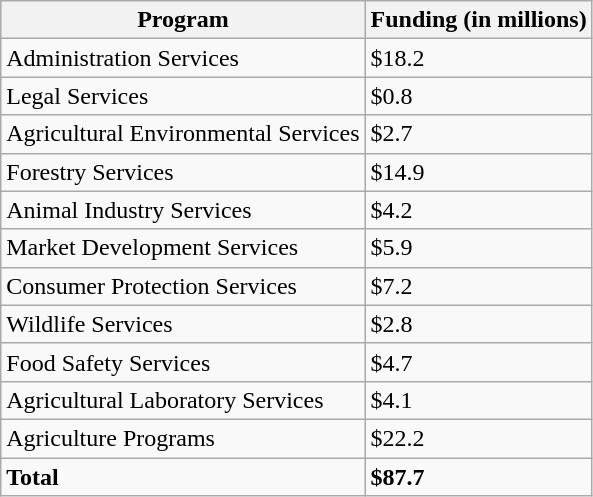<table border="1" cellspacing="0" cellpadding="5" style="border-collapse:collapse;" class="wikitable">
<tr>
<th>Program</th>
<th>Funding (in millions)</th>
</tr>
<tr>
<td>Administration Services</td>
<td>$18.2</td>
</tr>
<tr>
<td>Legal Services</td>
<td>$0.8</td>
</tr>
<tr>
<td>Agricultural Environmental Services</td>
<td>$2.7</td>
</tr>
<tr>
<td>Forestry Services</td>
<td>$14.9</td>
</tr>
<tr>
<td>Animal Industry Services</td>
<td>$4.2</td>
</tr>
<tr>
<td>Market Development Services</td>
<td>$5.9</td>
</tr>
<tr>
<td>Consumer Protection Services</td>
<td>$7.2</td>
</tr>
<tr>
<td>Wildlife Services</td>
<td>$2.8</td>
</tr>
<tr>
<td>Food Safety Services</td>
<td>$4.7</td>
</tr>
<tr>
<td>Agricultural Laboratory Services</td>
<td>$4.1</td>
</tr>
<tr>
<td>Agriculture Programs</td>
<td>$22.2</td>
</tr>
<tr>
<td><strong>Total</strong></td>
<td><strong>$87.7</strong></td>
</tr>
</table>
